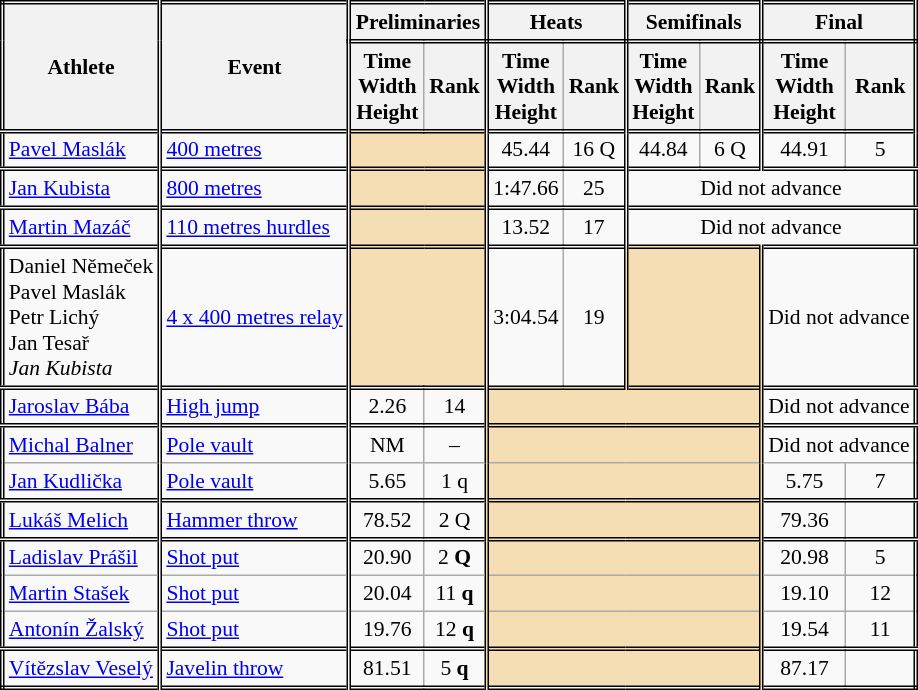<table class=wikitable style="font-size:90%; border: double;">
<tr>
<th rowspan="2" style="border-right:double">Athlete</th>
<th rowspan="2" style="border-right:double">Event</th>
<th colspan="2" style="border-right:double; border-bottom:double;">Preliminaries</th>
<th colspan="2" style="border-right:double; border-bottom:double;">Heats</th>
<th colspan="2" style="border-right:double; border-bottom:double;">Semifinals</th>
<th colspan="2" style="border-right:double; border-bottom:double;">Final</th>
</tr>
<tr>
<th>Time<br>Width<br>Height</th>
<th style="border-right:double">Rank</th>
<th>Time<br>Width<br>Height</th>
<th style="border-right:double">Rank</th>
<th>Time<br>Width<br>Height</th>
<th style="border-right:double">Rank</th>
<th>Time<br>Width<br>Height</th>
<th style="border-right:double">Rank</th>
</tr>
<tr style="border-top: double;">
<td style="border-right:double"><a href='#'>Pavel Maslák</a></td>
<td style="border-right:double"><a href='#'>400 metres</a></td>
<td style="border-right:double" colspan= 2 bgcolor="wheat"></td>
<td align=center>45.44</td>
<td align=center style="border-right:double">16 Q</td>
<td align="center">44.84</td>
<td align=center style="border-right:double">6 Q</td>
<td align=center>44.91</td>
<td align=center>5</td>
</tr>
<tr style="border-top: double;">
<td style="border-right:double"><a href='#'>Jan Kubista</a></td>
<td style="border-right:double"><a href='#'>800 metres</a></td>
<td style="border-right:double" colspan= 2 bgcolor="wheat"></td>
<td align=center>1:47.66</td>
<td align=center style="border-right:double">25</td>
<td align=center colspan= 4>Did not advance</td>
</tr>
<tr style="border-top: double;">
<td style="border-right:double"><a href='#'>Martin Mazáč</a></td>
<td style="border-right:double"><a href='#'>110 metres hurdles</a></td>
<td style="border-right:double" colspan= 2 bgcolor="wheat"></td>
<td align=center>13.52</td>
<td align=center style="border-right:double">17</td>
<td align=center colspan= 4>Did not advance</td>
</tr>
<tr style="border-top: double;">
<td style="border-right:double">Daniel Němeček<br>Pavel Maslák<br>Petr Lichý<br>Jan Tesař<br><em>Jan Kubista</em></td>
<td style="border-right:double"><a href='#'>4 x 400 metres relay</a></td>
<td style="border-right:double" colspan= 2 bgcolor="wheat"></td>
<td align=center>3:04.54</td>
<td align=center style="border-right:double">19</td>
<td style="border-right:double" colspan= 2 bgcolor="wheat"></td>
<td align=center colspan= 2>Did not advance</td>
</tr>
<tr style="border-top: double;">
<td style="border-right:double"><a href='#'>Jaroslav Bába</a></td>
<td style="border-right:double"><a href='#'>High jump</a></td>
<td align=center>2.26</td>
<td style="border-right:double" align=center>14</td>
<td style="border-right:double" colspan= 4 bgcolor="wheat"></td>
<td align=center colspan= 2>Did not advance</td>
</tr>
<tr style="border-top: double;">
<td style="border-right:double"><a href='#'>Michal Balner</a></td>
<td style="border-right:double"><a href='#'>Pole vault</a></td>
<td align=center>NM</td>
<td align=center style="border-right:double">–</td>
<td style="border-right:double" colspan= 4 bgcolor="wheat"></td>
<td align=center colspan= 2>Did not advance</td>
</tr>
<tr>
<td style="border-right:double"><a href='#'>Jan Kudlička</a></td>
<td style="border-right:double"><a href='#'>Pole vault</a></td>
<td align=center>5.65</td>
<td align=center style="border-right:double">1 q</td>
<td style="border-right:double" colspan= 4 bgcolor="wheat"></td>
<td align=center>5.75</td>
<td align=center>7</td>
</tr>
<tr style="border-top: double;">
<td style="border-right:double"><a href='#'>Lukáš Melich</a></td>
<td style="border-right:double"><a href='#'>Hammer throw</a></td>
<td align=center>78.52</td>
<td align=center style="border-right:double">2 Q</td>
<td style="border-right:double" colspan= 4 bgcolor="wheat"></td>
<td align=center>79.36</td>
<td align=center></td>
</tr>
<tr style="border-top: double;">
<td style="border-right:double"><a href='#'>Ladislav Prášil</a></td>
<td style="border-right:double"><a href='#'>Shot put</a></td>
<td align=center>20.90</td>
<td align=center style="border-right:double">2 <strong>Q</strong></td>
<td style="border-right:double" colspan= 4 bgcolor="wheat"></td>
<td align=center>20.98</td>
<td align=center>5</td>
</tr>
<tr>
<td style="border-right:double"><a href='#'>Martin Stašek</a></td>
<td style="border-right:double"><a href='#'>Shot put</a></td>
<td align=center>20.04</td>
<td align=center style="border-right:double">11 <strong>q</strong></td>
<td style="border-right:double" colspan= 4 bgcolor="wheat"></td>
<td align=center>19.10</td>
<td align=center>12</td>
</tr>
<tr>
<td style="border-right:double"><a href='#'>Antonín Žalský</a></td>
<td style="border-right:double"><a href='#'>Shot put</a></td>
<td align=center>19.76</td>
<td align=center style="border-right:double">12 <strong>q</strong></td>
<td style="border-right:double" colspan= 4 bgcolor="wheat"></td>
<td align=center>19.54</td>
<td align=center>11</td>
</tr>
<tr style="border-top: double;">
<td style="border-right:double"><a href='#'>Vítězslav Veselý</a></td>
<td style="border-right:double"><a href='#'>Javelin throw</a></td>
<td align=center>81.51</td>
<td align=center style="border-right:double">5 <strong>q</strong></td>
<td style="border-right:double" colspan= 4 bgcolor="wheat"></td>
<td align=center>87.17</td>
<td align=center></td>
</tr>
</table>
